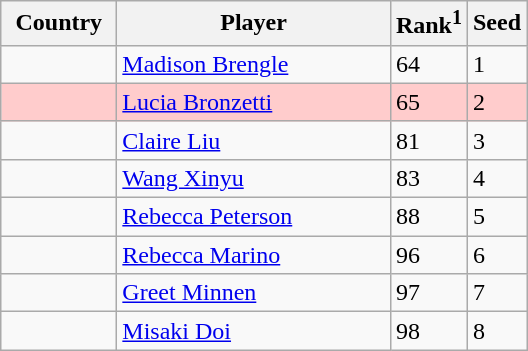<table class="sortable wikitable">
<tr>
<th width="70">Country</th>
<th width="175">Player</th>
<th>Rank<sup>1</sup></th>
<th>Seed</th>
</tr>
<tr>
<td></td>
<td><a href='#'>Madison Brengle</a></td>
<td>64</td>
<td>1</td>
</tr>
<tr bgcolor=#fcc>
<td></td>
<td><a href='#'>Lucia Bronzetti</a></td>
<td>65</td>
<td>2</td>
</tr>
<tr>
<td></td>
<td><a href='#'>Claire Liu</a></td>
<td>81</td>
<td>3</td>
</tr>
<tr>
<td></td>
<td><a href='#'>Wang Xinyu</a></td>
<td>83</td>
<td>4</td>
</tr>
<tr>
<td></td>
<td><a href='#'>Rebecca Peterson</a></td>
<td>88</td>
<td>5</td>
</tr>
<tr>
<td></td>
<td><a href='#'>Rebecca Marino</a></td>
<td>96</td>
<td>6</td>
</tr>
<tr>
<td></td>
<td><a href='#'>Greet Minnen</a></td>
<td>97</td>
<td>7</td>
</tr>
<tr>
<td></td>
<td><a href='#'>Misaki Doi</a></td>
<td>98</td>
<td>8</td>
</tr>
</table>
